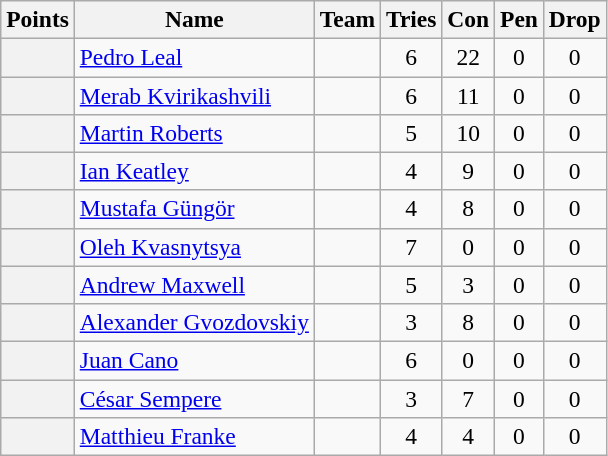<table class="wikitable sortable" style="text-align:center; font-size:98%;">
<tr>
<th>Points</th>
<th>Name</th>
<th>Team</th>
<th>Tries</th>
<th>Con</th>
<th>Pen</th>
<th>Drop</th>
</tr>
<tr>
<th></th>
<td align="left"><a href='#'>Pedro Leal</a></td>
<td align="left"></td>
<td>6</td>
<td>22</td>
<td>0</td>
<td>0</td>
</tr>
<tr>
<th></th>
<td align="left"><a href='#'>Merab Kvirikashvili</a></td>
<td align="left"></td>
<td>6</td>
<td>11</td>
<td>0</td>
<td>0</td>
</tr>
<tr>
<th></th>
<td align="left"><a href='#'>Martin Roberts</a></td>
<td align="left"></td>
<td>5</td>
<td>10</td>
<td>0</td>
<td>0</td>
</tr>
<tr>
<th></th>
<td align="left"><a href='#'>Ian Keatley</a></td>
<td align="left"></td>
<td>4</td>
<td>9</td>
<td>0</td>
<td>0</td>
</tr>
<tr>
<th></th>
<td align="left"><a href='#'>Mustafa Güngör</a></td>
<td align="left"></td>
<td>4</td>
<td>8</td>
<td>0</td>
<td>0</td>
</tr>
<tr>
<th></th>
<td align="left"><a href='#'>Oleh Kvasnytsya</a></td>
<td align="left"></td>
<td>7</td>
<td>0</td>
<td>0</td>
<td>0</td>
</tr>
<tr>
<th></th>
<td align="left"><a href='#'>Andrew Maxwell</a></td>
<td align="left"></td>
<td>5</td>
<td>3</td>
<td>0</td>
<td>0</td>
</tr>
<tr>
<th></th>
<td align="left"><a href='#'>Alexander Gvozdovskiy</a></td>
<td align="left"></td>
<td>3</td>
<td>8</td>
<td>0</td>
<td>0</td>
</tr>
<tr>
<th></th>
<td align="left"><a href='#'>Juan Cano</a></td>
<td align="left"></td>
<td>6</td>
<td>0</td>
<td>0</td>
<td>0</td>
</tr>
<tr>
<th></th>
<td align="left"><a href='#'>César Sempere</a></td>
<td align="left"></td>
<td>3</td>
<td>7</td>
<td>0</td>
<td>0</td>
</tr>
<tr>
<th></th>
<td align="left"><a href='#'>Matthieu Franke</a></td>
<td align="left"></td>
<td>4</td>
<td>4</td>
<td>0</td>
<td>0</td>
</tr>
</table>
